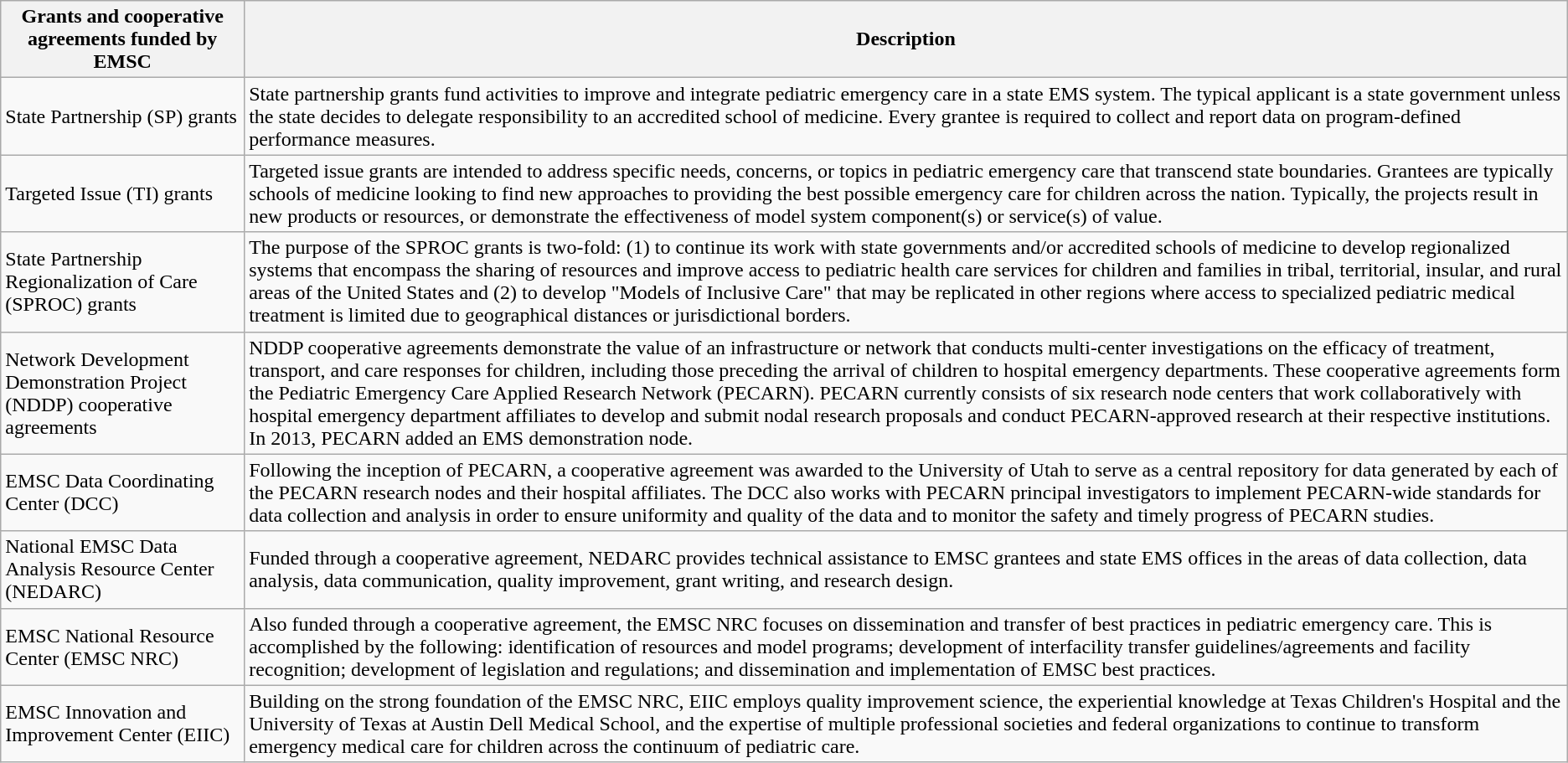<table class="wikitable">
<tr>
<th>Grants and cooperative agreements funded by EMSC</th>
<th>Description</th>
</tr>
<tr>
<td>State Partnership (SP) grants</td>
<td>State partnership grants fund activities to improve and integrate pediatric emergency care in a state EMS system. The typical applicant is a state government unless the state decides to delegate responsibility to an accredited school of medicine. Every grantee is required to collect and report data on program-defined performance measures.</td>
</tr>
<tr>
<td>Targeted Issue (TI) grants</td>
<td>Targeted issue grants are intended to address specific needs, concerns, or topics in pediatric emergency care that transcend state boundaries. Grantees are typically schools of medicine looking to find new approaches to providing the best possible emergency care for children across the nation. Typically, the projects result in new products or resources, or demonstrate the effectiveness of model system component(s) or service(s) of value.</td>
</tr>
<tr>
<td>State Partnership Regionalization of Care (SPROC) grants</td>
<td>The purpose of the SPROC grants is two-fold: (1) to continue its work with state governments and/or accredited schools of medicine to develop regionalized systems that encompass the sharing of resources and improve access to pediatric health care services for children and families in tribal, territorial, insular, and rural areas of the United States and (2) to develop "Models of Inclusive Care" that may be replicated in other regions where access to specialized pediatric medical treatment is limited due to geographical distances or jurisdictional borders.</td>
</tr>
<tr>
<td>Network Development Demonstration Project (NDDP) cooperative agreements</td>
<td>NDDP cooperative agreements demonstrate the value of an infrastructure or network that conducts multi-center investigations on the efficacy of treatment, transport, and care responses for children, including those preceding the arrival of children to hospital emergency departments. These cooperative agreements form the Pediatric Emergency Care Applied Research Network (PECARN). PECARN currently consists of six research node centers that work collaboratively with hospital emergency department affiliates to develop and submit nodal research proposals and conduct PECARN-approved research at their respective institutions. In 2013, PECARN added an EMS demonstration node.</td>
</tr>
<tr>
<td>EMSC Data Coordinating Center (DCC)</td>
<td>Following the inception of PECARN, a cooperative agreement was awarded to the University of Utah to serve as a central repository for data generated by each of the PECARN research nodes and their hospital affiliates.  The DCC also works with PECARN principal investigators to implement PECARN-wide standards for data collection and analysis in order to ensure uniformity and quality of the data and to monitor the safety and timely progress of PECARN studies.</td>
</tr>
<tr>
<td>National EMSC Data Analysis Resource Center (NEDARC)</td>
<td>Funded through a cooperative agreement, NEDARC provides technical assistance to EMSC grantees and state EMS offices in the areas of data collection, data analysis, data communication, quality improvement, grant writing, and research design.</td>
</tr>
<tr>
<td>EMSC National Resource Center (EMSC NRC)</td>
<td>Also funded through a cooperative agreement, the EMSC NRC focuses on dissemination and transfer of best practices in pediatric emergency care. This is accomplished by the following: identification of resources and model programs; development of interfacility transfer guidelines/agreements and facility recognition; development of legislation and regulations; and dissemination and implementation of EMSC best practices.</td>
</tr>
<tr>
<td>EMSC Innovation and Improvement Center (EIIC)</td>
<td>Building on the strong foundation of the EMSC NRC, EIIC employs quality improvement science, the experiential knowledge at Texas Children's Hospital and the University of Texas at Austin Dell Medical School, and the expertise of multiple professional societies and federal organizations to continue to transform emergency medical care for children across the continuum of pediatric care.</td>
</tr>
</table>
